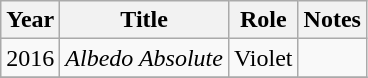<table class="wikitable sortable">
<tr>
<th>Year</th>
<th>Title</th>
<th>Role</th>
<th class="unsortable">Notes</th>
</tr>
<tr>
<td>2016</td>
<td><em>Albedo Absolute</em></td>
<td>Violet</td>
<td></td>
</tr>
<tr>
</tr>
</table>
